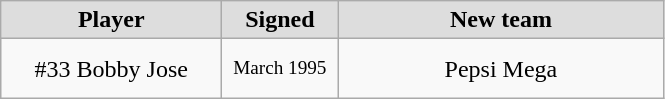<table class="wikitable" style="text-align: center">
<tr align="center" bgcolor="#dddddd">
<td style="width:140px"><strong>Player</strong></td>
<td style="width:70px"><strong>Signed</strong></td>
<td style="width:210px"><strong>New team</strong></td>
</tr>
<tr style="height:40px">
<td>#33 Bobby Jose</td>
<td style="font-size: 80%">March 1995</td>
<td>Pepsi Mega</td>
</tr>
</table>
